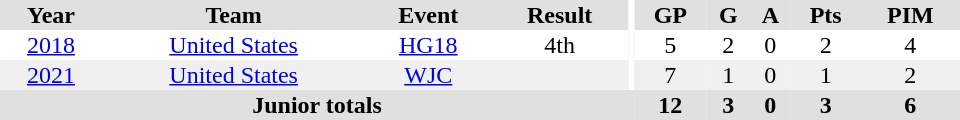<table border="0" cellpadding="1" cellspacing="0" ID="Table3" style="text-align:center; width:40em;">
<tr bgcolor="#e0e0e0">
<th>Year</th>
<th>Team</th>
<th>Event</th>
<th>Result</th>
<th rowspan="98" bgcolor="#ffffff"></th>
<th>GP</th>
<th>G</th>
<th>A</th>
<th>Pts</th>
<th>PIM</th>
</tr>
<tr>
<td><a href='#'>2018</a></td>
<td><a href='#'>United States</a></td>
<td><a href='#'>HG18</a></td>
<td>4th</td>
<td>5</td>
<td>2</td>
<td>0</td>
<td>2</td>
<td>4</td>
</tr>
<tr bgcolor="#f0f0f0">
<td><a href='#'>2021</a></td>
<td><a href='#'>United States</a></td>
<td><a href='#'>WJC</a></td>
<td></td>
<td>7</td>
<td>1</td>
<td>0</td>
<td>1</td>
<td>2</td>
</tr>
<tr bgcolor="#e0e0e0">
<th colspan="5">Junior totals</th>
<th>12</th>
<th>3</th>
<th>0</th>
<th>3</th>
<th>6</th>
</tr>
</table>
